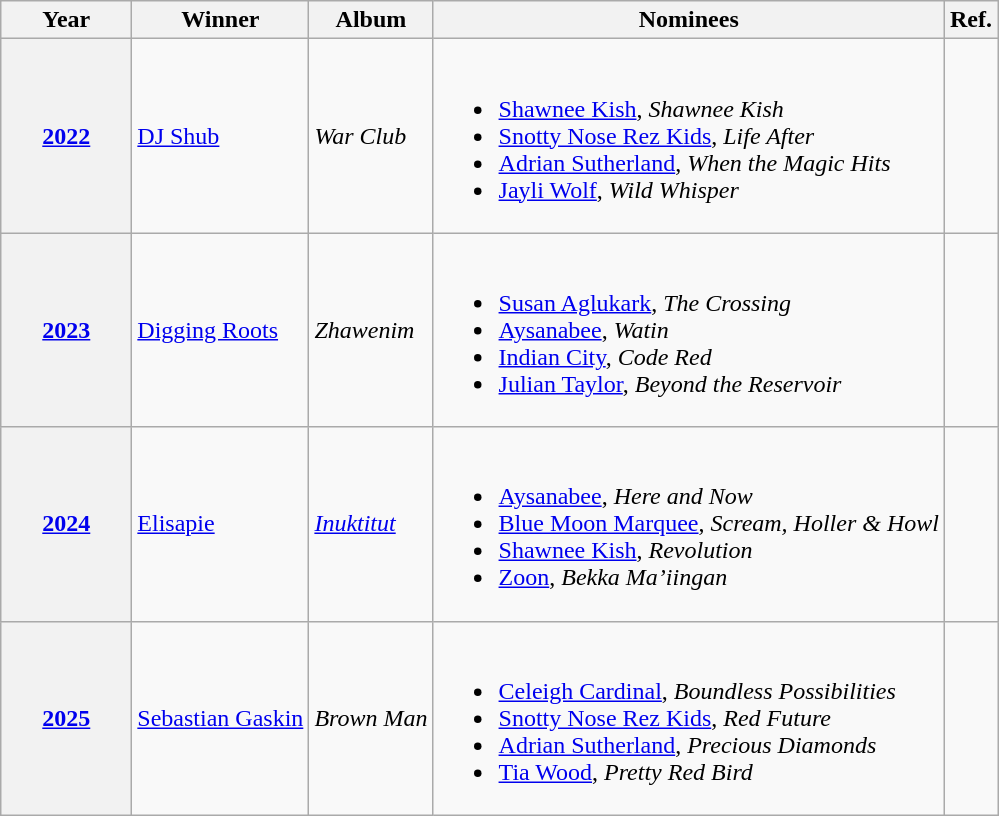<table class="wikitable sortable">
<tr>
<th scope="col" style="width:5em;">Year</th>
<th scope="col">Winner</th>
<th scope="col">Album</th>
<th scope="col" class="unsortable">Nominees</th>
<th scope="col" class="unsortable">Ref.</th>
</tr>
<tr>
<th style="text-align:center;" scope="row"><a href='#'>2022</a></th>
<td><a href='#'>DJ Shub</a></td>
<td><em>War Club</em></td>
<td><br><ul><li><a href='#'>Shawnee Kish</a>, <em>Shawnee Kish</em></li><li><a href='#'>Snotty Nose Rez Kids</a>, <em>Life After</em></li><li><a href='#'>Adrian Sutherland</a>, <em>When the Magic Hits</em></li><li><a href='#'>Jayli Wolf</a>, <em>Wild Whisper</em></li></ul></td>
<td align="center"></td>
</tr>
<tr>
<th style="text-align:center;" scope="row"><a href='#'>2023</a></th>
<td><a href='#'>Digging Roots</a></td>
<td><em>Zhawenim</em></td>
<td><br><ul><li><a href='#'>Susan Aglukark</a>, <em>The Crossing</em></li><li><a href='#'>Aysanabee</a>, <em>Watin</em></li><li><a href='#'>Indian City</a>, <em>Code Red</em></li><li><a href='#'>Julian Taylor</a>, <em>Beyond the Reservoir</em></li></ul></td>
<td align="center"></td>
</tr>
<tr>
<th scope="row"><a href='#'>2024</a></th>
<td><a href='#'>Elisapie</a></td>
<td><em><a href='#'>Inuktitut</a></em></td>
<td><br><ul><li><a href='#'>Aysanabee</a>, <em>Here and Now</em></li><li><a href='#'>Blue Moon Marquee</a>, <em>Scream, Holler & Howl</em></li><li><a href='#'>Shawnee Kish</a>, <em>Revolution</em></li><li><a href='#'>Zoon</a>, <em>Bekka Ma’iingan</em></li></ul></td>
<td align="center"></td>
</tr>
<tr>
<th scope="row"><a href='#'>2025</a></th>
<td><a href='#'>Sebastian Gaskin</a></td>
<td><em>Brown Man</em></td>
<td><br><ul><li><a href='#'>Celeigh Cardinal</a>, <em>Boundless Possibilities</em></li><li><a href='#'>Snotty Nose Rez Kids</a>, <em>Red Future</em></li><li><a href='#'>Adrian Sutherland</a>, <em>Precious Diamonds</em></li><li><a href='#'>Tia Wood</a>, <em>Pretty Red Bird</em></li></ul></td>
<td align="center"></td>
</tr>
</table>
